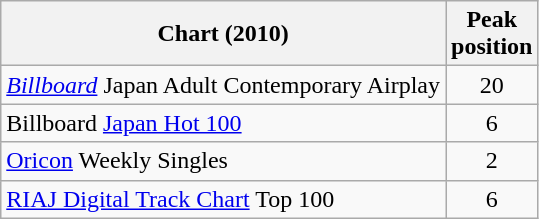<table class="wikitable sortable">
<tr>
<th>Chart (2010)</th>
<th>Peak<br>position</th>
</tr>
<tr>
<td><em><a href='#'>Billboard</a></em> Japan Adult Contemporary Airplay</td>
<td align="center">20</td>
</tr>
<tr>
<td>Billboard <a href='#'>Japan Hot 100</a></td>
<td align="center">6</td>
</tr>
<tr>
<td><a href='#'>Oricon</a> Weekly Singles</td>
<td align="center">2</td>
</tr>
<tr>
<td><a href='#'>RIAJ Digital Track Chart</a> Top 100</td>
<td align="center">6</td>
</tr>
</table>
